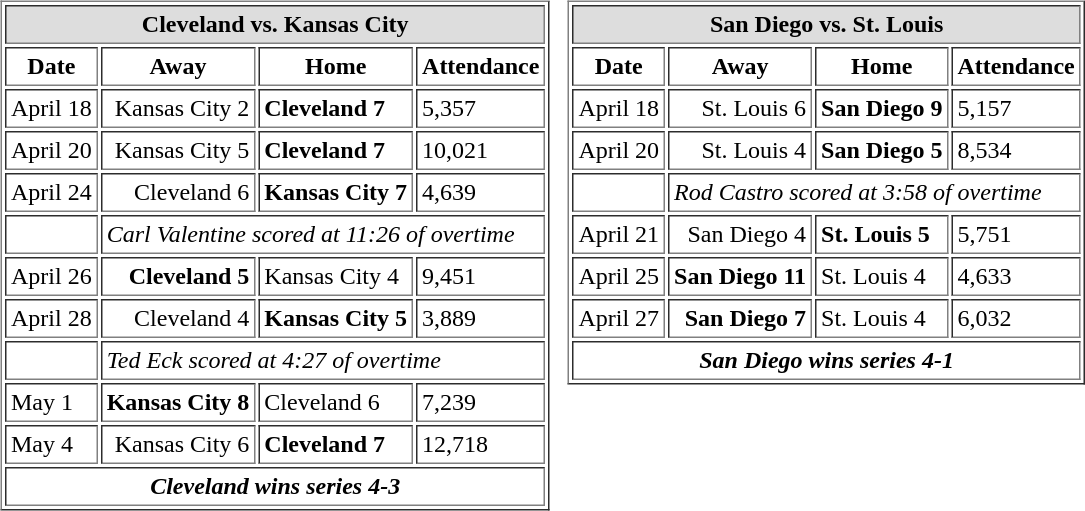<table cellspacing="10">
<tr>
<td valign="top"><br><table cellpadding="3" border="1">
<tr>
<th bgcolor="#DDDDDD" align="center" colspan="4">Cleveland vs. Kansas City</th>
</tr>
<tr>
<th>Date</th>
<th>Away</th>
<th>Home</th>
<th>Attendance</th>
</tr>
<tr>
<td>April 18</td>
<td align="right">Kansas City 2</td>
<td><strong>Cleveland 7</strong></td>
<td>5,357</td>
</tr>
<tr>
<td>April 20</td>
<td align="right">Kansas City 5</td>
<td><strong>Cleveland 7</strong></td>
<td>10,021</td>
</tr>
<tr>
<td>April 24</td>
<td align="right">Cleveland 6</td>
<td><strong>Kansas City 7</strong></td>
<td>4,639</td>
</tr>
<tr>
<td></td>
<td align="left" colspan="4"><em>Carl Valentine scored at 11:26 of overtime</em></td>
</tr>
<tr>
<td>April 26</td>
<td align="right"><strong>Cleveland 5</strong></td>
<td>Kansas City 4</td>
<td>9,451</td>
</tr>
<tr>
<td>April 28</td>
<td align="right">Cleveland 4</td>
<td><strong>Kansas City 5</strong></td>
<td>3,889</td>
</tr>
<tr>
<td></td>
<td align="left" colspan="4"><em>Ted Eck scored at 4:27 of overtime</em></td>
</tr>
<tr>
<td>May 1</td>
<td align="right"><strong>Kansas City 8</strong></td>
<td>Cleveland 6</td>
<td>7,239</td>
</tr>
<tr>
<td>May 4</td>
<td align="right">Kansas City 6</td>
<td><strong>Cleveland 7</strong></td>
<td>12,718</td>
</tr>
<tr>
<td align="center" colspan="4"><strong><em>Cleveland wins series 4-3</em></strong></td>
</tr>
</table>
</td>
<td valign="top"><br><table cellpadding="3" border="1">
<tr>
<th bgcolor="#DDDDDD" align="center" colspan="4">San Diego vs. St. Louis</th>
</tr>
<tr>
<th>Date</th>
<th>Away</th>
<th>Home</th>
<th>Attendance</th>
</tr>
<tr>
<td>April 18</td>
<td align="right">St. Louis 6</td>
<td><strong>San Diego 9</strong></td>
<td>5,157</td>
</tr>
<tr>
<td>April 20</td>
<td align="right">St. Louis 4</td>
<td><strong>San Diego 5</strong></td>
<td>8,534</td>
</tr>
<tr>
<td></td>
<td align="left" colspan="4"><em>Rod Castro scored at 3:58 of overtime</em></td>
</tr>
<tr>
<td>April 21</td>
<td align="right">San Diego 4</td>
<td><strong>St. Louis 5</strong></td>
<td>5,751</td>
</tr>
<tr>
<td>April 25</td>
<td align="right"><strong>San Diego 11</strong></td>
<td>St. Louis 4</td>
<td>4,633</td>
</tr>
<tr>
<td>April 27</td>
<td align="right"><strong>San Diego 7</strong></td>
<td>St. Louis 4</td>
<td>6,032</td>
</tr>
<tr>
<td align="center" colspan="4"><strong><em>San Diego wins series 4-1</em></strong></td>
</tr>
</table>
</td>
</tr>
</table>
